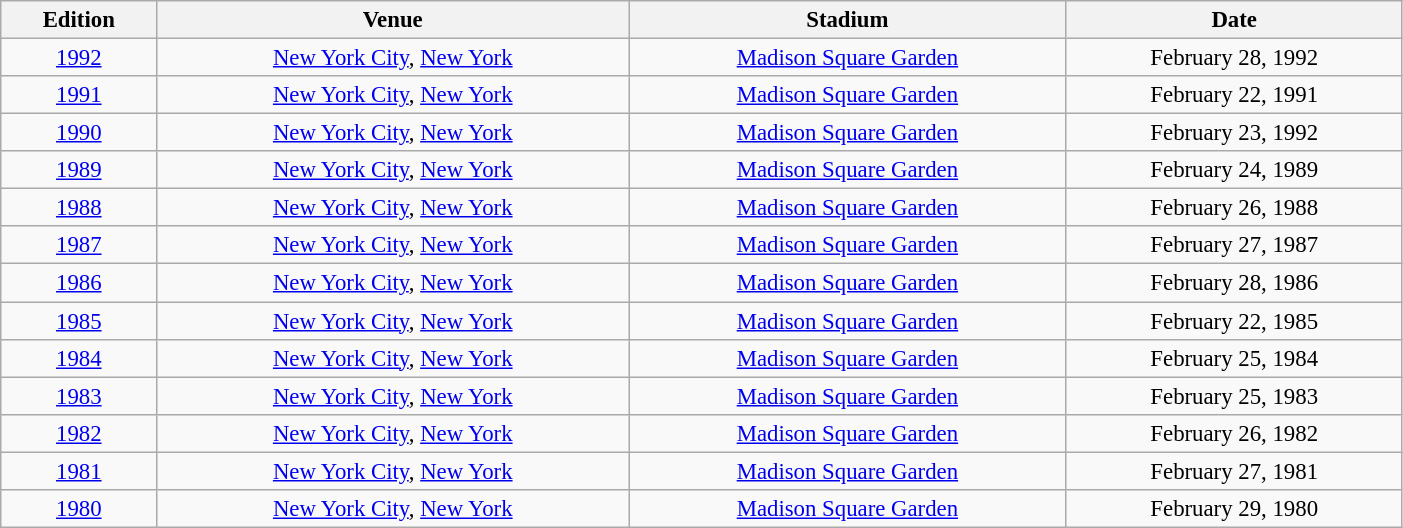<table class="wikitable" style=" text-align:center; font-size:95%;" width="74%">
<tr>
<th>Edition</th>
<th>Venue</th>
<th>Stadium</th>
<th>Date</th>
</tr>
<tr>
<td><a href='#'>1992</a></td>
<td><a href='#'>New York City</a>, <a href='#'>New York</a></td>
<td><a href='#'>Madison Square Garden</a></td>
<td>February 28, 1992</td>
</tr>
<tr>
<td><a href='#'>1991</a></td>
<td><a href='#'>New York City</a>, <a href='#'>New York</a></td>
<td><a href='#'>Madison Square Garden</a></td>
<td>February 22, 1991</td>
</tr>
<tr>
<td><a href='#'>1990</a></td>
<td><a href='#'>New York City</a>, <a href='#'>New York</a></td>
<td><a href='#'>Madison Square Garden</a></td>
<td>February 23, 1992</td>
</tr>
<tr>
<td><a href='#'>1989</a></td>
<td><a href='#'>New York City</a>, <a href='#'>New York</a></td>
<td><a href='#'>Madison Square Garden</a></td>
<td>February 24, 1989</td>
</tr>
<tr>
<td><a href='#'>1988</a></td>
<td><a href='#'>New York City</a>, <a href='#'>New York</a></td>
<td><a href='#'>Madison Square Garden</a></td>
<td>February 26, 1988</td>
</tr>
<tr>
<td><a href='#'>1987</a></td>
<td><a href='#'>New York City</a>, <a href='#'>New York</a></td>
<td><a href='#'>Madison Square Garden</a></td>
<td>February 27, 1987</td>
</tr>
<tr>
<td><a href='#'>1986</a></td>
<td><a href='#'>New York City</a>, <a href='#'>New York</a></td>
<td><a href='#'>Madison Square Garden</a></td>
<td>February 28, 1986</td>
</tr>
<tr>
<td><a href='#'>1985</a></td>
<td><a href='#'>New York City</a>, <a href='#'>New York</a></td>
<td><a href='#'>Madison Square Garden</a></td>
<td>February 22, 1985</td>
</tr>
<tr>
<td><a href='#'>1984</a></td>
<td><a href='#'>New York City</a>, <a href='#'>New York</a></td>
<td><a href='#'>Madison Square Garden</a></td>
<td>February 25, 1984</td>
</tr>
<tr>
<td><a href='#'>1983</a></td>
<td><a href='#'>New York City</a>, <a href='#'>New York</a></td>
<td><a href='#'>Madison Square Garden</a></td>
<td>February 25, 1983</td>
</tr>
<tr>
<td><a href='#'>1982</a></td>
<td><a href='#'>New York City</a>, <a href='#'>New York</a></td>
<td><a href='#'>Madison Square Garden</a></td>
<td>February 26, 1982</td>
</tr>
<tr>
<td><a href='#'>1981</a></td>
<td><a href='#'>New York City</a>, <a href='#'>New York</a></td>
<td><a href='#'>Madison Square Garden</a></td>
<td>February 27, 1981</td>
</tr>
<tr>
<td><a href='#'>1980</a></td>
<td><a href='#'>New York City</a>, <a href='#'>New York</a></td>
<td><a href='#'>Madison Square Garden</a></td>
<td>February 29, 1980</td>
</tr>
</table>
